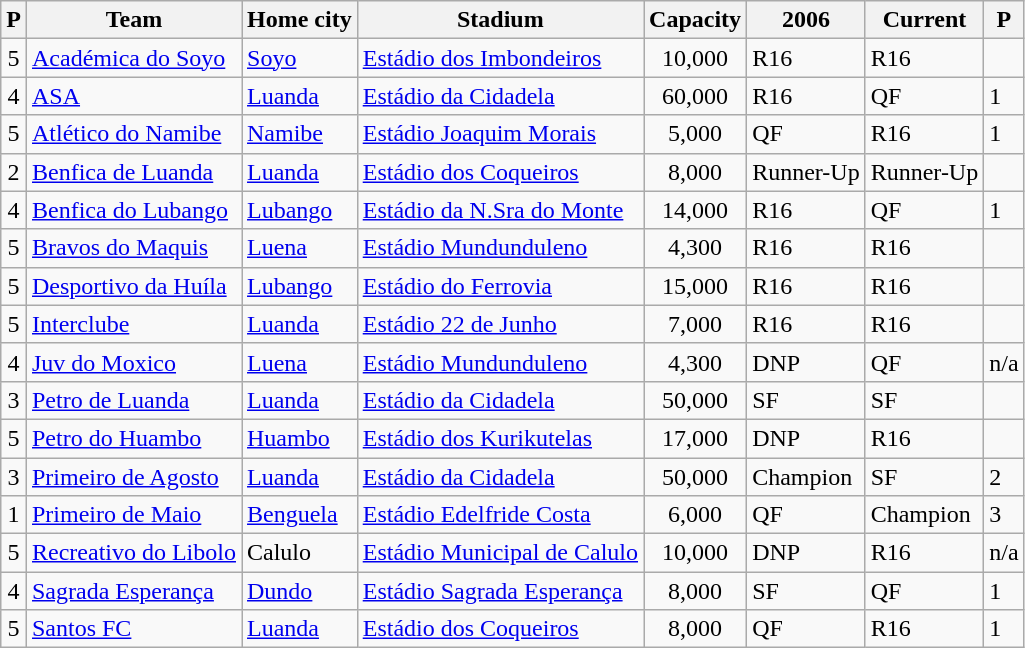<table class="wikitable sortable">
<tr>
<th>P</th>
<th>Team</th>
<th>Home city</th>
<th>Stadium</th>
<th>Capacity</th>
<th>2006</th>
<th>Current</th>
<th>P</th>
</tr>
<tr>
<td align=center>5</td>
<td><a href='#'>Académica do Soyo</a></td>
<td><a href='#'>Soyo</a></td>
<td><a href='#'>Estádio dos Imbondeiros</a></td>
<td align="center">10,000</td>
<td data-sort-value="5">R16</td>
<td data-sort-value="5">R16</td>
<td align=center data-sort-value="4"></td>
</tr>
<tr>
<td align=center>4</td>
<td><a href='#'>ASA</a></td>
<td><a href='#'>Luanda</a></td>
<td><a href='#'>Estádio da Cidadela</a></td>
<td align="center">60,000</td>
<td data-sort-value="5">R16</td>
<td data-sort-value="4">QF</td>
<td data-sort-value="3"> 1</td>
</tr>
<tr>
<td align=center>5</td>
<td><a href='#'>Atlético do Namibe</a></td>
<td><a href='#'>Namibe</a></td>
<td><a href='#'>Estádio Joaquim Morais</a></td>
<td align="center">5,000</td>
<td data-sort-value="4">QF</td>
<td data-sort-value="5">R16</td>
<td> 1</td>
</tr>
<tr>
<td align=center>2</td>
<td><a href='#'>Benfica de Luanda</a></td>
<td><a href='#'>Luanda</a></td>
<td><a href='#'>Estádio dos Coqueiros</a></td>
<td align="center">8,000</td>
<td data-sort-value="2">Runner-Up</td>
<td data-sort-value="2">Runner-Up</td>
<td align=center data-sort-value="4"></td>
</tr>
<tr>
<td align=center>4</td>
<td><a href='#'>Benfica do Lubango</a></td>
<td><a href='#'>Lubango</a></td>
<td><a href='#'>Estádio da N.Sra do Monte</a></td>
<td align="center">14,000</td>
<td data-sort-value="5">R16</td>
<td data-sort-value="4">QF</td>
<td data-sort-value="3"> 1</td>
</tr>
<tr>
<td align=center>5</td>
<td><a href='#'>Bravos do Maquis</a></td>
<td><a href='#'>Luena</a></td>
<td><a href='#'>Estádio Mundunduleno</a></td>
<td align="center">4,300</td>
<td data-sort-value="5">R16</td>
<td data-sort-value="5">R16</td>
<td align=center data-sort-value="4"></td>
</tr>
<tr>
<td align=center>5</td>
<td><a href='#'>Desportivo da Huíla</a></td>
<td><a href='#'>Lubango</a></td>
<td><a href='#'>Estádio do Ferrovia</a></td>
<td align="center">15,000</td>
<td data-sort-value="5">R16</td>
<td data-sort-value="5">R16</td>
<td align=center data-sort-value="4"></td>
</tr>
<tr>
<td align=center>5</td>
<td><a href='#'>Interclube</a></td>
<td><a href='#'>Luanda</a></td>
<td><a href='#'>Estádio 22 de Junho</a></td>
<td align="center">7,000</td>
<td data-sort-value="5">R16</td>
<td data-sort-value="5">R16</td>
<td align=center data-sort-value="4"></td>
</tr>
<tr>
<td align=center>4</td>
<td><a href='#'>Juv do Moxico</a></td>
<td><a href='#'>Luena</a></td>
<td><a href='#'>Estádio Mundunduleno</a></td>
<td align="center">4,300</td>
<td data-sort-value="7">DNP</td>
<td data-sort-value="4">QF</td>
<td>n/a</td>
</tr>
<tr>
<td align=center>3</td>
<td><a href='#'>Petro de Luanda</a></td>
<td><a href='#'>Luanda</a></td>
<td><a href='#'>Estádio da Cidadela</a></td>
<td align="center">50,000</td>
<td data-sort-value="3">SF</td>
<td data-sort-value="3">SF</td>
<td align=center data-sort-value="4"></td>
</tr>
<tr>
<td align=center>5</td>
<td><a href='#'>Petro do Huambo</a></td>
<td><a href='#'>Huambo</a></td>
<td><a href='#'>Estádio dos Kurikutelas</a></td>
<td align="center">17,000</td>
<td data-sort-value="7">DNP</td>
<td data-sort-value="5">R16</td>
<td align=center data-sort-value="4"></td>
</tr>
<tr>
<td align=center>3</td>
<td><a href='#'>Primeiro de Agosto</a></td>
<td><a href='#'>Luanda</a></td>
<td><a href='#'>Estádio da Cidadela</a></td>
<td align="center">50,000</td>
<td data-sort-value="1">Champion</td>
<td data-sort-value="3">SF</td>
<td> 2</td>
</tr>
<tr>
<td align=center>1</td>
<td><a href='#'>Primeiro de Maio</a></td>
<td><a href='#'>Benguela</a></td>
<td><a href='#'>Estádio Edelfride Costa</a></td>
<td align="center">6,000</td>
<td data-sort-value="4">QF</td>
<td data-sort-value="1">Champion</td>
<td data-sort-value="1"> 3</td>
</tr>
<tr>
<td align=center>5</td>
<td><a href='#'>Recreativo do Libolo</a></td>
<td>Calulo</td>
<td><a href='#'>Estádio Municipal de Calulo</a></td>
<td align="center">10,000</td>
<td data-sort-value="7">DNP</td>
<td data-sort-value="5">R16</td>
<td>n/a</td>
</tr>
<tr>
<td align=center>4</td>
<td><a href='#'>Sagrada Esperança</a></td>
<td><a href='#'>Dundo</a></td>
<td><a href='#'>Estádio Sagrada Esperança</a></td>
<td align="center">8,000</td>
<td data-sort-value="3">SF</td>
<td data-sort-value="4">QF</td>
<td> 1</td>
</tr>
<tr>
<td align=center>5</td>
<td><a href='#'>Santos FC</a></td>
<td><a href='#'>Luanda</a></td>
<td><a href='#'>Estádio dos Coqueiros</a></td>
<td align="center">8,000</td>
<td data-sort-value="4">QF</td>
<td data-sort-value="5">R16</td>
<td> 1</td>
</tr>
</table>
